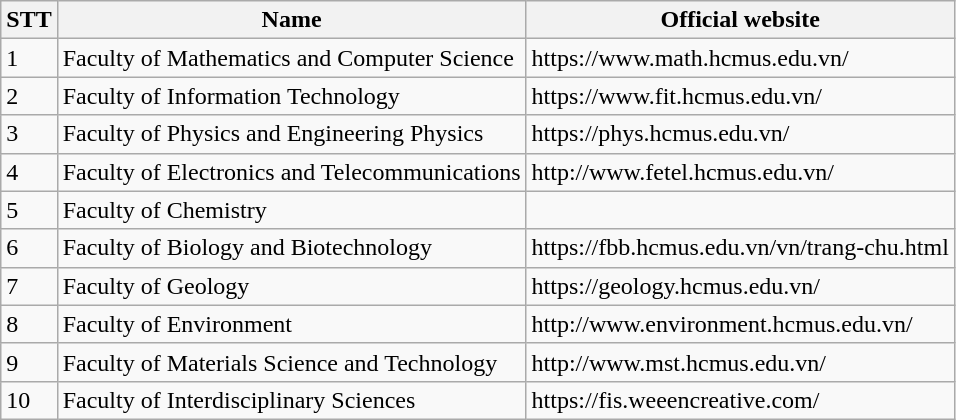<table class="wikitable">
<tr>
<th>STT</th>
<th>Name</th>
<th>Official website</th>
</tr>
<tr>
<td>1</td>
<td>Faculty of Mathematics and Computer Science</td>
<td>https://www.math.hcmus.edu.vn/</td>
</tr>
<tr>
<td>2</td>
<td>Faculty of Information Technology</td>
<td>https://www.fit.hcmus.edu.vn/</td>
</tr>
<tr>
<td>3</td>
<td>Faculty of Physics and Engineering Physics</td>
<td>https://phys.hcmus.edu.vn/</td>
</tr>
<tr>
<td>4</td>
<td>Faculty of Electronics and Telecommunications</td>
<td>http://www.fetel.hcmus.edu.vn/</td>
</tr>
<tr>
<td>5</td>
<td>Faculty of Chemistry</td>
<td></td>
</tr>
<tr>
<td>6</td>
<td>Faculty of Biology and Biotechnology</td>
<td>https://fbb.hcmus.edu.vn/vn/trang-chu.html</td>
</tr>
<tr>
<td>7</td>
<td>Faculty of Geology</td>
<td>https://geology.hcmus.edu.vn/</td>
</tr>
<tr>
<td>8</td>
<td>Faculty of Environment</td>
<td>http://www.environment.hcmus.edu.vn/</td>
</tr>
<tr>
<td>9</td>
<td>Faculty of Materials Science and Technology</td>
<td>http://www.mst.hcmus.edu.vn/</td>
</tr>
<tr>
<td>10</td>
<td>Faculty of Interdisciplinary Sciences</td>
<td>https://fis.weeencreative.com/ </td>
</tr>
</table>
